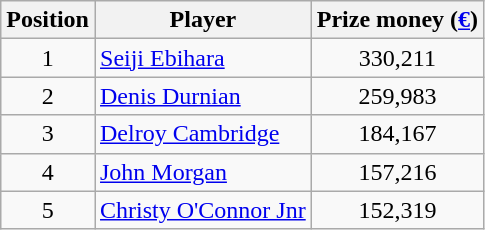<table class=wikitable>
<tr>
<th>Position</th>
<th>Player</th>
<th>Prize money (<a href='#'>€</a>)</th>
</tr>
<tr>
<td align=center>1</td>
<td> <a href='#'>Seiji Ebihara</a></td>
<td align=center>330,211</td>
</tr>
<tr>
<td align=center>2</td>
<td> <a href='#'>Denis Durnian</a></td>
<td align=center>259,983</td>
</tr>
<tr>
<td align=center>3</td>
<td> <a href='#'>Delroy Cambridge</a></td>
<td align=center>184,167</td>
</tr>
<tr>
<td align=center>4</td>
<td> <a href='#'>John Morgan</a></td>
<td align=center>157,216</td>
</tr>
<tr>
<td align=center>5</td>
<td> <a href='#'>Christy O'Connor Jnr</a></td>
<td align=center>152,319</td>
</tr>
</table>
